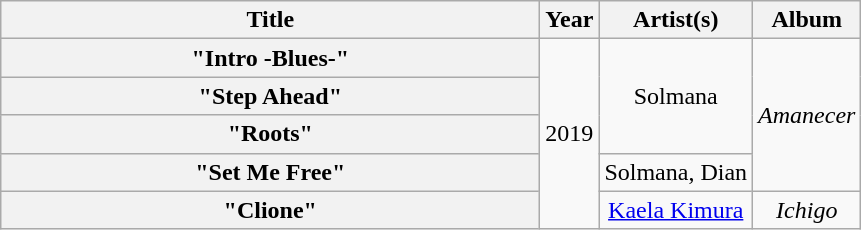<table class="wikitable plainrowheaders" style="text-align:center;">
<tr>
<th scope="col" style="width:22em;">Title</th>
<th scope="col">Year</th>
<th scope="col">Artist(s)</th>
<th scope="col">Album</th>
</tr>
<tr>
<th scope="row">"Intro -Blues-"</th>
<td rowspan="5">2019</td>
<td rowspan="3">Solmana</td>
<td rowspan="4"><em>Amanecer</em></td>
</tr>
<tr>
<th scope="row">"Step Ahead"</th>
</tr>
<tr>
<th scope="row">"Roots"</th>
</tr>
<tr>
<th scope="row">"Set Me Free"</th>
<td>Solmana, Dian</td>
</tr>
<tr>
<th scope="row">"Clione"</th>
<td><a href='#'>Kaela Kimura</a></td>
<td><em>Ichigo</em></td>
</tr>
</table>
